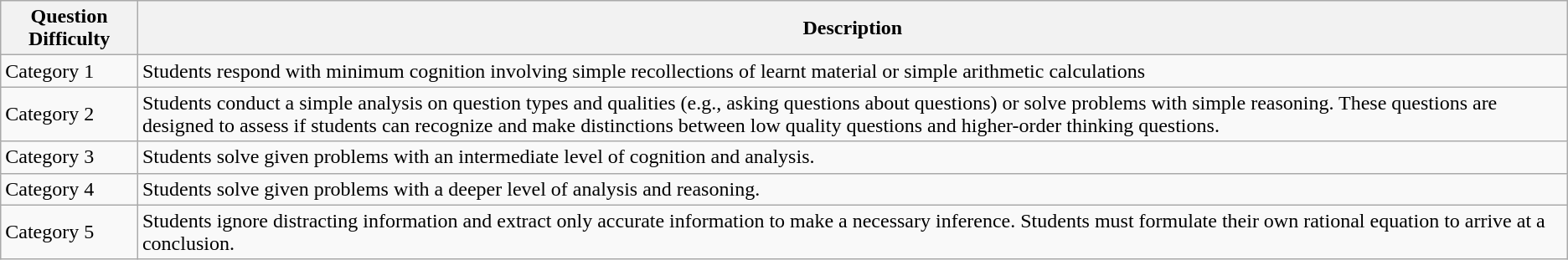<table class="wikitable">
<tr>
<th>Question Difficulty</th>
<th>Description</th>
</tr>
<tr>
<td>Category 1</td>
<td>Students respond with minimum cognition involving simple recollections of learnt material or simple arithmetic calculations</td>
</tr>
<tr>
<td>Category 2</td>
<td>Students conduct a simple analysis on question types and qualities (e.g., asking questions about questions) or solve problems with simple reasoning. These questions are designed to assess if students can recognize and make distinctions between low quality questions and higher-order thinking questions.</td>
</tr>
<tr>
<td>Category 3</td>
<td>Students solve given problems with an intermediate level of cognition and analysis.</td>
</tr>
<tr>
<td>Category 4</td>
<td>Students solve given problems with a deeper level of analysis and reasoning.</td>
</tr>
<tr>
<td>Category 5</td>
<td>Students ignore distracting information and extract only accurate information to make a necessary inference. Students must formulate their own rational equation to arrive at a conclusion.</td>
</tr>
</table>
